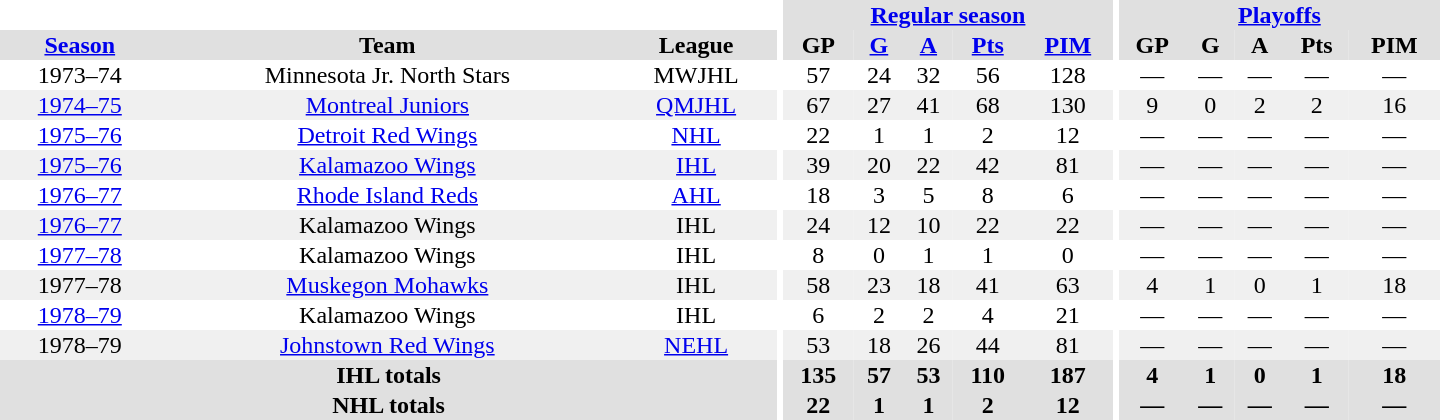<table border="0" cellpadding="1" cellspacing="0" style="text-align:center; width:60em">
<tr bgcolor="#e0e0e0">
<th colspan="3" bgcolor="#ffffff"></th>
<th rowspan="100" bgcolor="#ffffff"></th>
<th colspan="5"><a href='#'>Regular season</a></th>
<th rowspan="100" bgcolor="#ffffff"></th>
<th colspan="5"><a href='#'>Playoffs</a></th>
</tr>
<tr bgcolor="#e0e0e0">
<th><a href='#'>Season</a></th>
<th>Team</th>
<th>League</th>
<th>GP</th>
<th><a href='#'>G</a></th>
<th><a href='#'>A</a></th>
<th><a href='#'>Pts</a></th>
<th><a href='#'>PIM</a></th>
<th>GP</th>
<th>G</th>
<th>A</th>
<th>Pts</th>
<th>PIM</th>
</tr>
<tr>
<td>1973–74</td>
<td>Minnesota Jr. North Stars</td>
<td>MWJHL</td>
<td>57</td>
<td>24</td>
<td>32</td>
<td>56</td>
<td>128</td>
<td>—</td>
<td>—</td>
<td>—</td>
<td>—</td>
<td>—</td>
</tr>
<tr bgcolor="#f0f0f0">
<td><a href='#'>1974–75</a></td>
<td><a href='#'>Montreal Juniors</a></td>
<td><a href='#'>QMJHL</a></td>
<td>67</td>
<td>27</td>
<td>41</td>
<td>68</td>
<td>130</td>
<td>9</td>
<td>0</td>
<td>2</td>
<td>2</td>
<td>16</td>
</tr>
<tr>
<td><a href='#'>1975–76</a></td>
<td><a href='#'>Detroit Red Wings</a></td>
<td><a href='#'>NHL</a></td>
<td>22</td>
<td>1</td>
<td>1</td>
<td>2</td>
<td>12</td>
<td>—</td>
<td>—</td>
<td>—</td>
<td>—</td>
<td>—</td>
</tr>
<tr bgcolor="#f0f0f0">
<td><a href='#'>1975–76</a></td>
<td><a href='#'>Kalamazoo Wings</a></td>
<td><a href='#'>IHL</a></td>
<td>39</td>
<td>20</td>
<td>22</td>
<td>42</td>
<td>81</td>
<td>—</td>
<td>—</td>
<td>—</td>
<td>—</td>
<td>—</td>
</tr>
<tr>
<td><a href='#'>1976–77</a></td>
<td><a href='#'>Rhode Island Reds</a></td>
<td><a href='#'>AHL</a></td>
<td>18</td>
<td>3</td>
<td>5</td>
<td>8</td>
<td>6</td>
<td>—</td>
<td>—</td>
<td>—</td>
<td>—</td>
<td>—</td>
</tr>
<tr bgcolor="#f0f0f0">
<td><a href='#'>1976–77</a></td>
<td>Kalamazoo Wings</td>
<td>IHL</td>
<td>24</td>
<td>12</td>
<td>10</td>
<td>22</td>
<td>22</td>
<td>—</td>
<td>—</td>
<td>—</td>
<td>—</td>
<td>—</td>
</tr>
<tr>
<td><a href='#'>1977–78</a></td>
<td>Kalamazoo Wings</td>
<td>IHL</td>
<td>8</td>
<td>0</td>
<td>1</td>
<td>1</td>
<td>0</td>
<td>—</td>
<td>—</td>
<td>—</td>
<td>—</td>
<td>—</td>
</tr>
<tr bgcolor="#f0f0f0">
<td>1977–78</td>
<td><a href='#'>Muskegon Mohawks</a></td>
<td>IHL</td>
<td>58</td>
<td>23</td>
<td>18</td>
<td>41</td>
<td>63</td>
<td>4</td>
<td>1</td>
<td>0</td>
<td>1</td>
<td>18</td>
</tr>
<tr>
<td><a href='#'>1978–79</a></td>
<td>Kalamazoo Wings</td>
<td>IHL</td>
<td>6</td>
<td>2</td>
<td>2</td>
<td>4</td>
<td>21</td>
<td>—</td>
<td>—</td>
<td>—</td>
<td>—</td>
<td>—</td>
</tr>
<tr bgcolor="#f0f0f0">
<td>1978–79</td>
<td><a href='#'>Johnstown Red Wings</a></td>
<td><a href='#'>NEHL</a></td>
<td>53</td>
<td>18</td>
<td>26</td>
<td>44</td>
<td>81</td>
<td>—</td>
<td>—</td>
<td>—</td>
<td>—</td>
<td>—</td>
</tr>
<tr bgcolor="#e0e0e0">
<th colspan="3">IHL totals</th>
<th>135</th>
<th>57</th>
<th>53</th>
<th>110</th>
<th>187</th>
<th>4</th>
<th>1</th>
<th>0</th>
<th>1</th>
<th>18</th>
</tr>
<tr bgcolor="#e0e0e0">
<th colspan="3">NHL totals</th>
<th>22</th>
<th>1</th>
<th>1</th>
<th>2</th>
<th>12</th>
<th>—</th>
<th>—</th>
<th>—</th>
<th>—</th>
<th>—</th>
</tr>
</table>
